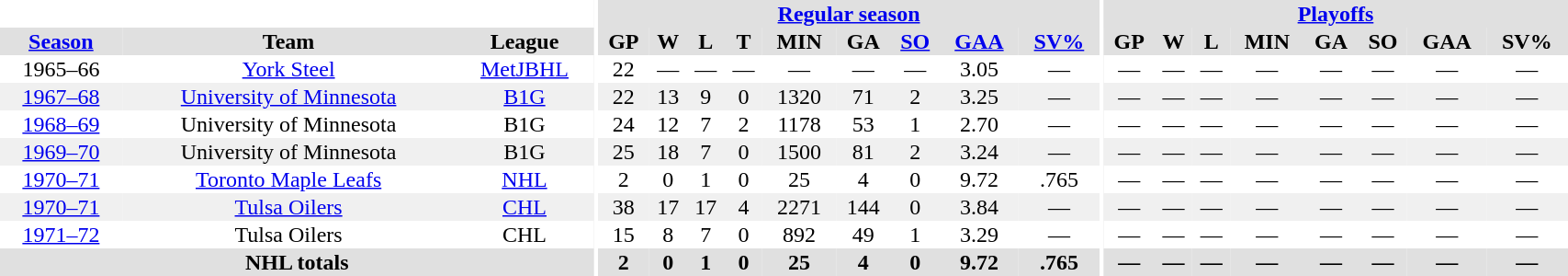<table border="0" cellpadding="1" cellspacing="0" style="width:90%; text-align:center;">
<tr bgcolor="#e0e0e0">
<th colspan="3" bgcolor="#ffffff"></th>
<th rowspan="99" bgcolor="#ffffff"></th>
<th colspan="9" bgcolor="#e0e0e0"><a href='#'>Regular season</a></th>
<th rowspan="99" bgcolor="#ffffff"></th>
<th colspan="8" bgcolor="#e0e0e0"><a href='#'>Playoffs</a></th>
</tr>
<tr bgcolor="#e0e0e0">
<th><a href='#'>Season</a></th>
<th>Team</th>
<th>League</th>
<th>GP</th>
<th>W</th>
<th>L</th>
<th>T</th>
<th>MIN</th>
<th>GA</th>
<th><a href='#'>SO</a></th>
<th><a href='#'>GAA</a></th>
<th><a href='#'>SV%</a></th>
<th>GP</th>
<th>W</th>
<th>L</th>
<th>MIN</th>
<th>GA</th>
<th>SO</th>
<th>GAA</th>
<th>SV%</th>
</tr>
<tr>
<td>1965–66</td>
<td><a href='#'>York Steel</a></td>
<td><a href='#'>MetJBHL</a></td>
<td>22</td>
<td>—</td>
<td>—</td>
<td>—</td>
<td>—</td>
<td>—</td>
<td>—</td>
<td>3.05</td>
<td>—</td>
<td>—</td>
<td>—</td>
<td>—</td>
<td>—</td>
<td>—</td>
<td>—</td>
<td>—</td>
<td>—</td>
</tr>
<tr bgcolor="#f0f0f0">
<td><a href='#'>1967–68</a></td>
<td><a href='#'>University of Minnesota</a></td>
<td><a href='#'>B1G</a></td>
<td>22</td>
<td>13</td>
<td>9</td>
<td>0</td>
<td>1320</td>
<td>71</td>
<td>2</td>
<td>3.25</td>
<td>—</td>
<td>—</td>
<td>—</td>
<td>—</td>
<td>—</td>
<td>—</td>
<td>—</td>
<td>—</td>
<td>—</td>
</tr>
<tr>
<td><a href='#'>1968–69</a></td>
<td>University of Minnesota</td>
<td>B1G</td>
<td>24</td>
<td>12</td>
<td>7</td>
<td>2</td>
<td>1178</td>
<td>53</td>
<td>1</td>
<td>2.70</td>
<td>—</td>
<td>—</td>
<td>—</td>
<td>—</td>
<td>—</td>
<td>—</td>
<td>—</td>
<td>—</td>
<td>—</td>
</tr>
<tr bgcolor="#f0f0f0">
<td><a href='#'>1969–70</a></td>
<td>University of Minnesota</td>
<td>B1G</td>
<td>25</td>
<td>18</td>
<td>7</td>
<td>0</td>
<td>1500</td>
<td>81</td>
<td>2</td>
<td>3.24</td>
<td>—</td>
<td>—</td>
<td>—</td>
<td>—</td>
<td>—</td>
<td>—</td>
<td>—</td>
<td>—</td>
<td>—</td>
</tr>
<tr>
<td><a href='#'>1970–71</a></td>
<td><a href='#'>Toronto Maple Leafs</a></td>
<td><a href='#'>NHL</a></td>
<td>2</td>
<td>0</td>
<td>1</td>
<td>0</td>
<td>25</td>
<td>4</td>
<td>0</td>
<td>9.72</td>
<td>.765</td>
<td>—</td>
<td>—</td>
<td>—</td>
<td>—</td>
<td>—</td>
<td>—</td>
<td>—</td>
<td>—</td>
</tr>
<tr bgcolor="#f0f0f0">
<td><a href='#'>1970–71</a></td>
<td><a href='#'>Tulsa Oilers</a></td>
<td><a href='#'>CHL</a></td>
<td>38</td>
<td>17</td>
<td>17</td>
<td>4</td>
<td>2271</td>
<td>144</td>
<td>0</td>
<td>3.84</td>
<td>—</td>
<td>—</td>
<td>—</td>
<td>—</td>
<td>—</td>
<td>—</td>
<td>—</td>
<td>—</td>
<td>—</td>
</tr>
<tr>
<td><a href='#'>1971–72</a></td>
<td>Tulsa Oilers</td>
<td>CHL</td>
<td>15</td>
<td>8</td>
<td>7</td>
<td>0</td>
<td>892</td>
<td>49</td>
<td>1</td>
<td>3.29</td>
<td>—</td>
<td>—</td>
<td>—</td>
<td>—</td>
<td>—</td>
<td>—</td>
<td>—</td>
<td>—</td>
<td>—</td>
</tr>
<tr bgcolor="#e0e0e0">
<th colspan=3>NHL totals</th>
<th>2</th>
<th>0</th>
<th>1</th>
<th>0</th>
<th>25</th>
<th>4</th>
<th>0</th>
<th>9.72</th>
<th>.765</th>
<th>—</th>
<th>—</th>
<th>—</th>
<th>—</th>
<th>—</th>
<th>—</th>
<th>—</th>
<th>—</th>
</tr>
</table>
